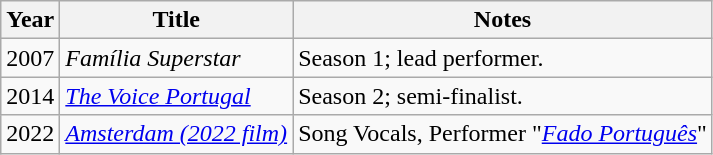<table class="wikitable sortable">
<tr>
<th>Year</th>
<th>Title</th>
<th class="unsortable">Notes</th>
</tr>
<tr>
<td>2007</td>
<td><em>Família Superstar</em></td>
<td>Season 1; lead performer.</td>
</tr>
<tr>
<td>2014</td>
<td><em><a href='#'>The Voice Portugal</a></em></td>
<td>Season 2; semi-finalist.</td>
</tr>
<tr>
<td>2022</td>
<td><em><a href='#'>Amsterdam (2022 film)</a></em></td>
<td>Song Vocals, Performer "<em><a href='#'>Fado Português</a></em>"<br></td>
</tr>
</table>
